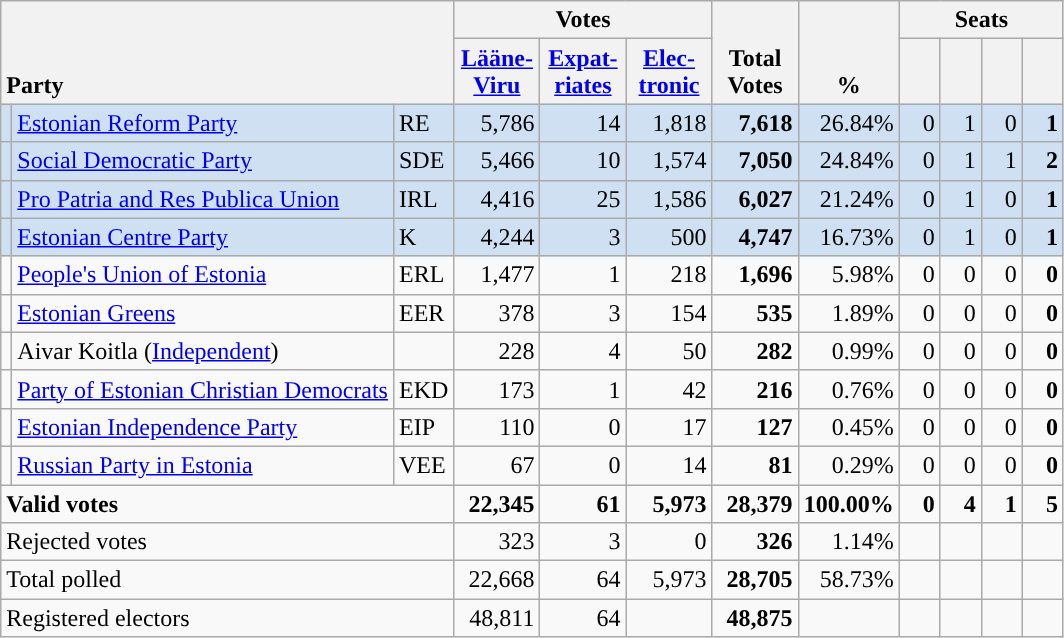<table class="wikitable" border="1" style="text-align:right;">
<tr>
<th style="text-align:left;" valign=bottom rowspan=2 colspan=3>Party</th>
<th colspan=3>Votes</th>
<th align=center valign=bottom rowspan=2 width="50">Total Votes</th>
<th align=center valign=bottom rowspan=2 width="50">%</th>
<th colspan=4>Seats</th>
</tr>
<tr>
<th align=center valign=bottom width="50"><a href='#'>Lääne- Viru</a></th>
<th align=center valign=bottom width="50"><a href='#'>Expat- riates</a></th>
<th align=center valign=bottom width="50"><a href='#'>Elec- tronic</a></th>
<th align=center valign=bottom width="20"><small></small></th>
<th align=center valign=bottom width="20"><small></small></th>
<th align=center valign=bottom width="20"><small></small></th>
<th align=center valign=bottom width="20"><small></small></th>
</tr>
<tr style="background:#CEE0F2;">
<td style="background:"></td>
<td align=left><a href='#'>Estonian Reform Party</a></td>
<td align=left>RE</td>
<td>5,786</td>
<td>14</td>
<td>1,818</td>
<td><strong>7,618</strong></td>
<td>26.84%</td>
<td>0</td>
<td>1</td>
<td>0</td>
<td><strong>1</strong></td>
</tr>
<tr style="background:#CEE0F2;">
<td style="background:"></td>
<td align=left><a href='#'>Social Democratic Party</a></td>
<td align=left>SDE</td>
<td>5,466</td>
<td>10</td>
<td>1,574</td>
<td><strong>7,050</strong></td>
<td>24.84%</td>
<td>0</td>
<td>1</td>
<td>1</td>
<td><strong>2</strong></td>
</tr>
<tr style="background:#CEE0F2;">
<td style="background:"></td>
<td align=left><a href='#'>Pro Patria and Res Publica Union</a></td>
<td align=left>IRL</td>
<td>4,416</td>
<td>25</td>
<td>1,586</td>
<td><strong>6,027</strong></td>
<td>21.24%</td>
<td>0</td>
<td>1</td>
<td>0</td>
<td><strong>1</strong></td>
</tr>
<tr style="background:#CEE0F2;">
<td style="background:"></td>
<td align=left><a href='#'>Estonian Centre Party</a></td>
<td align=left>K</td>
<td>4,244</td>
<td>3</td>
<td>500</td>
<td><strong>4,747</strong></td>
<td>16.73%</td>
<td>0</td>
<td>1</td>
<td>0</td>
<td><strong>1</strong></td>
</tr>
<tr>
<td style="background:"></td>
<td align=left><a href='#'>People's Union of Estonia</a></td>
<td align=left>ERL</td>
<td>1,477</td>
<td>1</td>
<td>218</td>
<td><strong>1,696</strong></td>
<td>5.98%</td>
<td>0</td>
<td>0</td>
<td>0</td>
<td><strong>0</strong></td>
</tr>
<tr>
<td style="background:"></td>
<td align=left><a href='#'>Estonian Greens</a></td>
<td align=left>EER</td>
<td>378</td>
<td>3</td>
<td>154</td>
<td><strong>535</strong></td>
<td>1.89%</td>
<td>0</td>
<td>0</td>
<td>0</td>
<td><strong>0</strong></td>
</tr>
<tr>
<td style="background:"></td>
<td align=left>Aivar Koitla (<a href='#'>Independent</a>)</td>
<td></td>
<td>228</td>
<td>4</td>
<td>50</td>
<td><strong>282</strong></td>
<td>0.99%</td>
<td>0</td>
<td>0</td>
<td>0</td>
<td><strong>0</strong></td>
</tr>
<tr>
<td style="background:"></td>
<td align=left><a href='#'>Party of Estonian Christian Democrats</a></td>
<td align=left>EKD</td>
<td>173</td>
<td>1</td>
<td>42</td>
<td><strong>216</strong></td>
<td>0.76%</td>
<td>0</td>
<td>0</td>
<td>0</td>
<td><strong>0</strong></td>
</tr>
<tr>
<td style="background:"></td>
<td align=left><a href='#'>Estonian Independence Party</a></td>
<td align=left>EIP</td>
<td>110</td>
<td>0</td>
<td>17</td>
<td><strong>127</strong></td>
<td>0.45%</td>
<td>0</td>
<td>0</td>
<td>0</td>
<td><strong>0</strong></td>
</tr>
<tr>
<td></td>
<td align=left><a href='#'>Russian Party in Estonia</a></td>
<td align=left>VEE</td>
<td>67</td>
<td>0</td>
<td>14</td>
<td><strong>81</strong></td>
<td>0.29%</td>
<td>0</td>
<td>0</td>
<td>0</td>
<td><strong>0</strong></td>
</tr>
<tr style="font-weight:bold">
<td align=left colspan=3>Valid votes</td>
<td>22,345</td>
<td>61</td>
<td>5,973</td>
<td>28,379</td>
<td>100.00%</td>
<td>0</td>
<td>4</td>
<td>1</td>
<td>5</td>
</tr>
<tr>
<td align=left colspan=3>Rejected votes</td>
<td>323</td>
<td>3</td>
<td>0</td>
<td><strong>326</strong></td>
<td>1.14%</td>
<td></td>
<td></td>
<td></td>
<td></td>
</tr>
<tr>
<td align=left colspan=3>Total polled</td>
<td>22,668</td>
<td>64</td>
<td>5,973</td>
<td><strong>28,705</strong></td>
<td>58.73%</td>
<td></td>
<td></td>
<td></td>
<td></td>
</tr>
<tr>
<td align=left colspan=3>Registered electors</td>
<td>48,811</td>
<td>64</td>
<td></td>
<td><strong>48,875</strong></td>
<td></td>
<td></td>
<td></td>
<td></td>
<td></td>
</tr>
</table>
